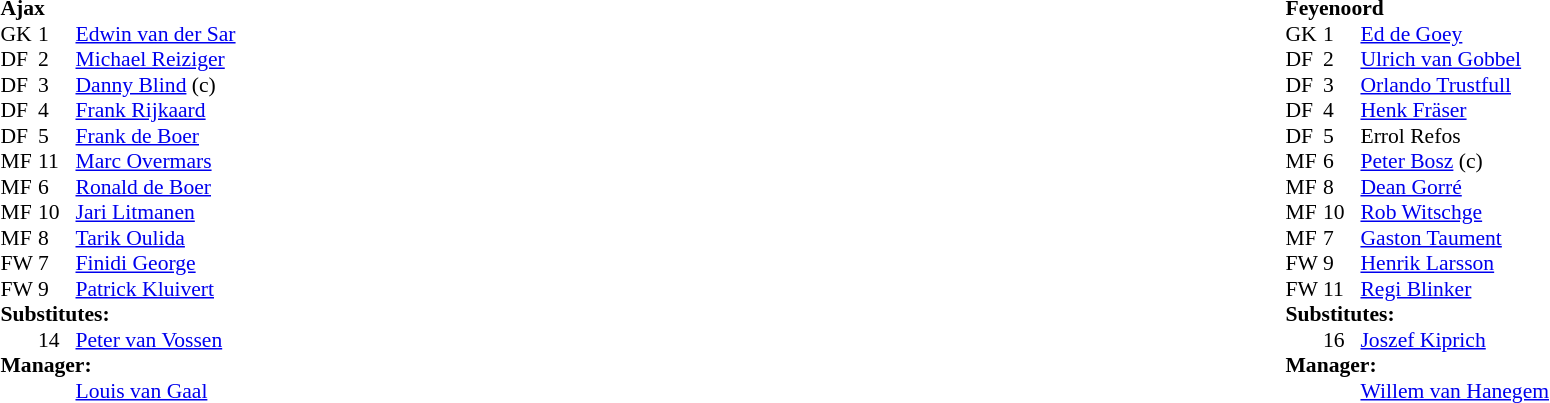<table width="100%">
<tr>
<td valign="top" width="50%"><br><table style="font-size: 90%" cellspacing="0" cellpadding="0">
<tr>
<td colspan="4"><strong>Ajax</strong></td>
</tr>
<tr>
<th width="25"></th>
<th width="25"></th>
</tr>
<tr>
<td>GK</td>
<td>1</td>
<td> <a href='#'>Edwin van der Sar</a></td>
</tr>
<tr>
<td>DF</td>
<td>2</td>
<td> <a href='#'>Michael Reiziger</a></td>
<td></td>
<td></td>
</tr>
<tr>
<td>DF</td>
<td>3</td>
<td> <a href='#'>Danny Blind</a> (c)</td>
<td></td>
<td></td>
</tr>
<tr>
<td>DF</td>
<td>4</td>
<td> <a href='#'>Frank Rijkaard</a></td>
<td></td>
<td></td>
</tr>
<tr>
<td>DF</td>
<td>5</td>
<td> <a href='#'>Frank de Boer</a></td>
<td></td>
<td></td>
</tr>
<tr>
<td>MF</td>
<td>11</td>
<td> <a href='#'>Marc Overmars</a></td>
</tr>
<tr>
<td>MF</td>
<td>6</td>
<td> <a href='#'>Ronald de Boer</a></td>
</tr>
<tr>
<td>MF</td>
<td>10</td>
<td> <a href='#'>Jari Litmanen</a></td>
</tr>
<tr>
<td>MF</td>
<td>8</td>
<td> <a href='#'>Tarik Oulida</a></td>
</tr>
<tr>
<td>FW</td>
<td>7</td>
<td> <a href='#'>Finidi George</a></td>
</tr>
<tr>
<td>FW</td>
<td>9</td>
<td> <a href='#'>Patrick Kluivert</a></td>
</tr>
<tr>
<td colspan=4><strong>Substitutes:</strong></td>
</tr>
<tr>
<td></td>
<td>14</td>
<td> <a href='#'>Peter van Vossen</a></td>
<td></td>
<td></td>
</tr>
<tr>
<td colspan=4><strong>Manager:</strong></td>
</tr>
<tr>
<td></td>
<td></td>
<td> <a href='#'>Louis van Gaal</a></td>
<td colspan="4"></td>
</tr>
</table>
</td>
<td valign="top" width="50%"><br><table style="font-size: 90%" cellspacing="0" cellpadding="0" align=center>
<tr>
<td colspan="4"><strong>Feyenoord</strong></td>
</tr>
<tr>
<th width="25"></th>
<th width="25"></th>
</tr>
<tr>
<td>GK</td>
<td>1</td>
<td> <a href='#'>Ed de Goey</a></td>
</tr>
<tr>
<td>DF</td>
<td>2</td>
<td> <a href='#'>Ulrich van Gobbel</a></td>
</tr>
<tr>
<td>DF</td>
<td>3</td>
<td> <a href='#'>Orlando Trustfull</a></td>
</tr>
<tr>
<td>DF</td>
<td>4</td>
<td> <a href='#'>Henk Fräser</a></td>
</tr>
<tr>
<td>DF</td>
<td>5</td>
<td> Errol Refos</td>
<td></td>
<td></td>
</tr>
<tr>
<td>MF</td>
<td>6</td>
<td> <a href='#'>Peter Bosz</a> (c)</td>
<td></td>
<td></td>
</tr>
<tr>
<td>MF</td>
<td>8</td>
<td> <a href='#'>Dean Gorré</a></td>
</tr>
<tr>
<td>MF</td>
<td>10</td>
<td> <a href='#'>Rob Witschge</a></td>
</tr>
<tr>
<td>MF</td>
<td>7</td>
<td> <a href='#'>Gaston Taument</a></td>
<td></td>
<td></td>
</tr>
<tr>
<td>FW</td>
<td>9</td>
<td> <a href='#'>Henrik Larsson</a></td>
</tr>
<tr>
<td>FW</td>
<td>11</td>
<td> <a href='#'>Regi Blinker</a></td>
</tr>
<tr>
<td colspan=4><strong>Substitutes:</strong></td>
</tr>
<tr>
<td></td>
<td>16</td>
<td> <a href='#'>Joszef Kiprich</a></td>
<td></td>
<td></td>
</tr>
<tr>
<td></td>
<td></td>
<td></td>
</tr>
<tr>
<td colspan=4><strong>Manager:</strong></td>
</tr>
<tr>
<td></td>
<td></td>
<td> <a href='#'>Willem van Hanegem</a></td>
<td colspan="4"></td>
</tr>
</table>
</td>
</tr>
</table>
